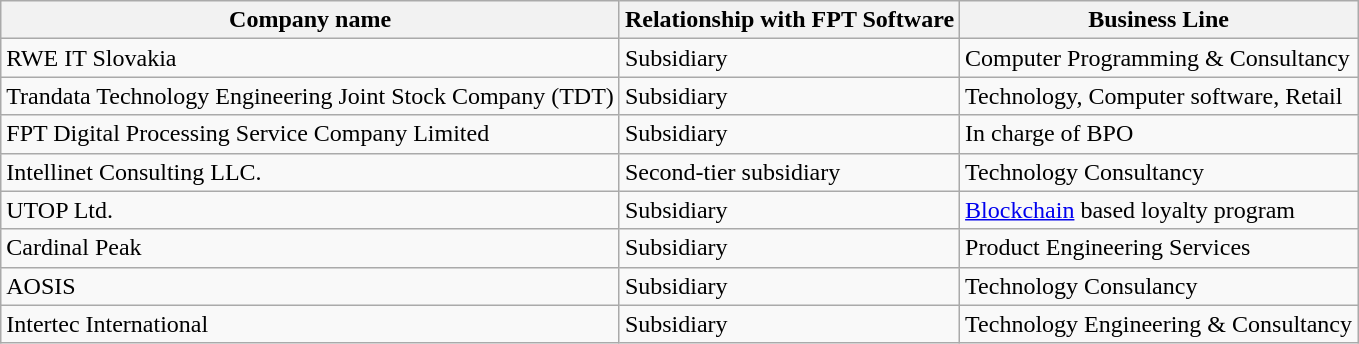<table class="wikitable">
<tr>
<th>Company name</th>
<th><strong>Relationship with FPT Software</strong></th>
<th><strong>Business Line</strong></th>
</tr>
<tr>
<td>RWE IT Slovakia</td>
<td>Subsidiary</td>
<td>Computer Programming & Consultancy</td>
</tr>
<tr>
<td>Trandata Technology Engineering Joint Stock Company (TDT)</td>
<td>Subsidiary</td>
<td>Technology, Computer software, Retail</td>
</tr>
<tr>
<td>FPT Digital Processing Service Company Limited</td>
<td>Subsidiary</td>
<td>In charge of BPO</td>
</tr>
<tr>
<td>Intellinet Consulting LLC.</td>
<td>Second-tier subsidiary</td>
<td>Technology Consultancy</td>
</tr>
<tr>
<td>UTOP Ltd.</td>
<td>Subsidiary</td>
<td><a href='#'>Blockchain</a> based loyalty program</td>
</tr>
<tr>
<td>Cardinal Peak</td>
<td>Subsidiary</td>
<td>Product Engineering Services</td>
</tr>
<tr>
<td>AOSIS</td>
<td>Subsidiary</td>
<td>Technology Consulancy</td>
</tr>
<tr>
<td>Intertec International</td>
<td>Subsidiary</td>
<td>Technology Engineering & Consultancy</td>
</tr>
</table>
